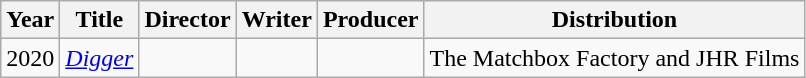<table class="wikitable unsortable">
<tr>
<th>Year</th>
<th>Title</th>
<th>Director</th>
<th>Writer</th>
<th>Producer</th>
<th>Distribution</th>
</tr>
<tr>
<td>2020</td>
<td><em><a href='#'>Digger</a></em></td>
<td></td>
<td></td>
<td></td>
<td>The Matchbox Factory and JHR Films</td>
</tr>
</table>
